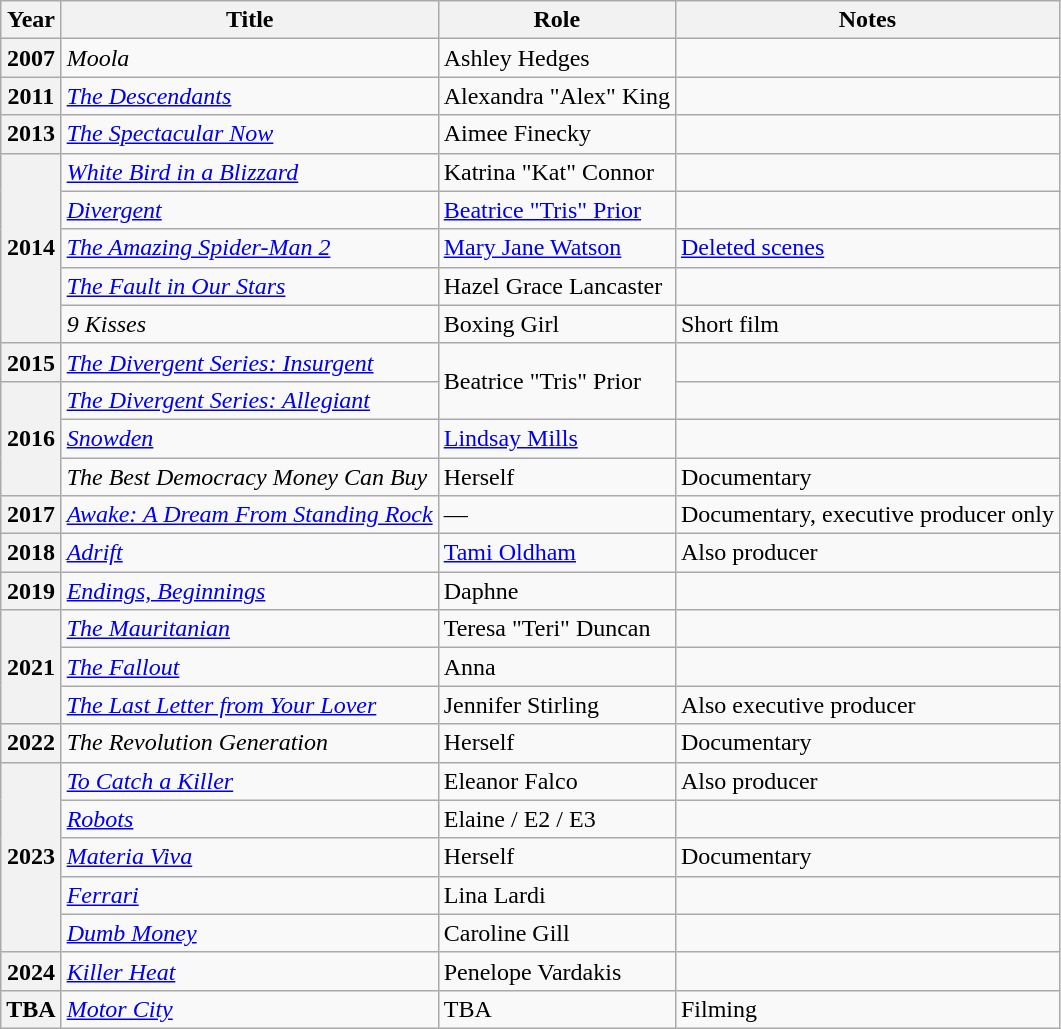<table class="wikitable plainrowheaders sortable">
<tr>
<th>Year</th>
<th>Title</th>
<th>Role</th>
<th class="unsortable">Notes</th>
</tr>
<tr>
<th scope="row">2007</th>
<td><em>Moola</em></td>
<td>Ashley Hedges</td>
<td></td>
</tr>
<tr>
<th scope="row">2011</th>
<td><em><a href='#'>The Descendants</a></em></td>
<td>Alexandra "Alex" King</td>
<td></td>
</tr>
<tr>
<th scope="row">2013</th>
<td><em><a href='#'>The Spectacular Now</a></em></td>
<td>Aimee Finecky</td>
<td></td>
</tr>
<tr>
<th scope="row" rowspan="5">2014</th>
<td><em><a href='#'>White Bird in a Blizzard</a></em></td>
<td>Katrina "Kat" Connor</td>
<td></td>
</tr>
<tr>
<td><em><a href='#'>Divergent</a></em></td>
<td><a href='#'>Beatrice "Tris" Prior</a></td>
<td></td>
</tr>
<tr>
<td><em><a href='#'>The Amazing Spider-Man 2</a></em></td>
<td><a href='#'>Mary Jane Watson</a></td>
<td><a href='#'>Deleted scenes</a></td>
</tr>
<tr>
<td><em><a href='#'>The Fault in Our Stars</a></em></td>
<td>Hazel Grace Lancaster</td>
<td></td>
</tr>
<tr>
<td><em>9 Kisses</em></td>
<td>Boxing Girl</td>
<td>Short film</td>
</tr>
<tr>
<th scope="row">2015</th>
<td><em><a href='#'>The Divergent Series: Insurgent</a></em></td>
<td rowspan="2">Beatrice "Tris" Prior</td>
<td></td>
</tr>
<tr>
<th rowspan="3" scope="row">2016</th>
<td><em><a href='#'>The Divergent Series: Allegiant</a></em></td>
<td></td>
</tr>
<tr>
<td><em><a href='#'>Snowden</a></em></td>
<td><a href='#'>Lindsay Mills</a></td>
<td></td>
</tr>
<tr>
<td><em>The</em> <em>Best Democracy Money Can Buy</em></td>
<td>Herself</td>
<td>Documentary</td>
</tr>
<tr>
<th scope="row">2017</th>
<td><em><a href='#'>Awake: A Dream From Standing Rock</a></em></td>
<td>—</td>
<td>Documentary, executive producer only</td>
</tr>
<tr>
<th scope="row">2018</th>
<td><em><a href='#'>Adrift</a></em></td>
<td><a href='#'>Tami Oldham</a></td>
<td>Also producer</td>
</tr>
<tr>
<th scope="row">2019</th>
<td><em><a href='#'>Endings, Beginnings</a></em></td>
<td>Daphne</td>
<td></td>
</tr>
<tr>
<th scope="row" rowspan=3>2021</th>
<td><em><a href='#'>The Mauritanian</a></em></td>
<td>Teresa "Teri" Duncan</td>
<td></td>
</tr>
<tr>
<td><em><a href='#'>The Fallout</a></em></td>
<td>Anna</td>
<td></td>
</tr>
<tr>
<td><em><a href='#'>The Last Letter from Your Lover</a></em></td>
<td>Jennifer Stirling</td>
<td>Also executive producer</td>
</tr>
<tr>
<th scope="row">2022</th>
<td><em>The Revolution Generation</em></td>
<td>Herself</td>
<td>Documentary</td>
</tr>
<tr>
<th rowspan="5" scope="row">2023</th>
<td><em><a href='#'>To Catch a Killer</a></em></td>
<td>Eleanor Falco</td>
<td>Also producer</td>
</tr>
<tr>
<td><em><a href='#'>Robots</a></em></td>
<td>Elaine / E2 / E3</td>
<td></td>
</tr>
<tr>
<td><em><a href='#'>Materia Viva</a></em></td>
<td>Herself</td>
<td>Documentary</td>
</tr>
<tr>
<td><em><a href='#'>Ferrari</a></em></td>
<td>Lina Lardi</td>
<td></td>
</tr>
<tr>
<td><em><a href='#'>Dumb Money</a></em></td>
<td>Caroline Gill</td>
<td></td>
</tr>
<tr>
<th scope="row">2024</th>
<td><em><a href='#'>Killer Heat</a></em></td>
<td>Penelope Vardakis</td>
<td></td>
</tr>
<tr>
<th scope="row">TBA</th>
<td><em><a href='#'>Motor City</a></em></td>
<td>TBA</td>
<td>Filming</td>
</tr>
</table>
